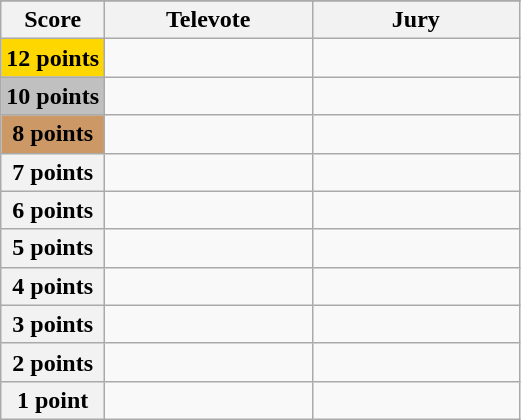<table class="wikitable">
<tr>
</tr>
<tr>
<th scope="col" width="20%">Score</th>
<th scope="col" width="40%">Televote</th>
<th scope="col" width="40%">Jury</th>
</tr>
<tr>
<th scope="row" style="background:gold">12 points</th>
<td></td>
<td></td>
</tr>
<tr>
<th scope="row" style="background:silver">10 points</th>
<td></td>
<td></td>
</tr>
<tr>
<th scope="row" style="background:#CC9966">8 points</th>
<td></td>
<td></td>
</tr>
<tr>
<th scope="row">7 points</th>
<td></td>
<td></td>
</tr>
<tr>
<th scope="row">6 points</th>
<td></td>
<td></td>
</tr>
<tr>
<th scope="row">5 points</th>
<td></td>
<td></td>
</tr>
<tr>
<th scope="row">4 points</th>
<td></td>
<td></td>
</tr>
<tr>
<th scope="row">3 points</th>
<td></td>
<td></td>
</tr>
<tr>
<th scope="row">2 points</th>
<td></td>
<td></td>
</tr>
<tr>
<th scope="row">1 point</th>
<td></td>
<td></td>
</tr>
</table>
